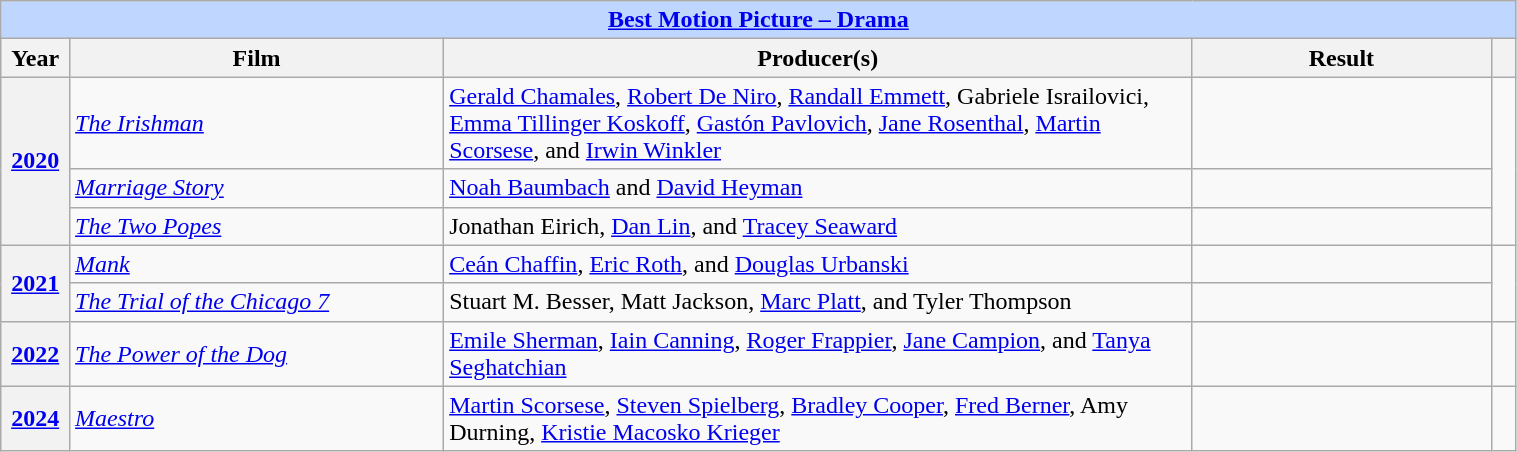<table class="wikitable plainrowheaders" style="width:80%;">
<tr style="background:#bfd7ff;">
<td colspan="6" style="text-align:center;"><strong><a href='#'>Best Motion Picture – Drama</a></strong></td>
</tr>
<tr style="background:#ebf5ff;">
<th style="width:1%;">Year</th>
<th style="width:15%;">Film</th>
<th style="width:30%;">Producer(s)</th>
<th style="width:12%;">Result</th>
<th style="width:1%;"></th>
</tr>
<tr>
<th scope=row rowspan="3" style="text-align:center;"><a href='#'>2020</a></th>
<td><em><a href='#'>The Irishman</a></em></td>
<td><a href='#'>Gerald Chamales</a>, <a href='#'>Robert De Niro</a>, <a href='#'>Randall Emmett</a>, Gabriele Israilovici, <a href='#'>Emma Tillinger Koskoff</a>, <a href='#'>Gastón Pavlovich</a>, <a href='#'>Jane Rosenthal</a>, <a href='#'>Martin Scorsese</a>, and <a href='#'>Irwin Winkler</a></td>
<td></td>
<td rowspan="3" style="text-align:center;"></td>
</tr>
<tr>
<td><em><a href='#'>Marriage Story</a></em></td>
<td><a href='#'>Noah Baumbach</a> and <a href='#'>David Heyman</a></td>
<td></td>
</tr>
<tr>
<td><em><a href='#'>The Two Popes</a></em></td>
<td>Jonathan Eirich, <a href='#'>Dan Lin</a>, and <a href='#'>Tracey Seaward</a></td>
<td></td>
</tr>
<tr>
<th scope="row" rowspan="2" style="text-align:center;"><a href='#'>2021</a></th>
<td><em><a href='#'>Mank</a></em></td>
<td><a href='#'>Ceán Chaffin</a>, <a href='#'>Eric Roth</a>, and <a href='#'>Douglas Urbanski</a></td>
<td></td>
<td rowspan="2" style="text-align:center;"></td>
</tr>
<tr>
<td><em><a href='#'>The Trial of the Chicago 7</a></em></td>
<td>Stuart M. Besser, Matt Jackson, <a href='#'>Marc Platt</a>, and Tyler Thompson</td>
<td></td>
</tr>
<tr>
<th scope="row" style="text-align:center;"><a href='#'>2022</a></th>
<td><em><a href='#'>The Power of the Dog</a></em></td>
<td><a href='#'>Emile Sherman</a>, <a href='#'>Iain Canning</a>, <a href='#'>Roger Frappier</a>, <a href='#'>Jane Campion</a>, and <a href='#'>Tanya Seghatchian</a></td>
<td></td>
<td style="text-align:center;"></td>
</tr>
<tr>
<th scope="row" style="text-align:center;"><a href='#'>2024</a></th>
<td><em><a href='#'>Maestro</a></em></td>
<td><a href='#'>Martin Scorsese</a>, <a href='#'>Steven Spielberg</a>, <a href='#'>Bradley Cooper</a>, <a href='#'>Fred Berner</a>, Amy Durning, <a href='#'>Kristie Macosko Krieger</a></td>
<td></td>
<td></td>
</tr>
</table>
